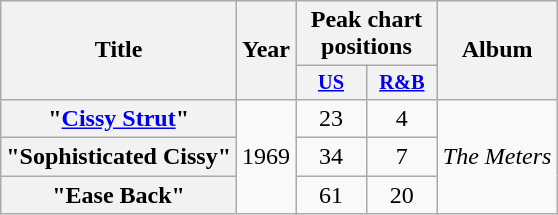<table class="wikitable plainrowheaders" style="text-align:center;">
<tr>
<th scope="col" rowspan="2">Title</th>
<th scope="col" rowspan="2">Year</th>
<th scope="col" colspan="2">Peak chart positions</th>
<th scope="col" rowspan="2">Album</th>
</tr>
<tr>
<th scope="col" style="width:3em; font-size:85%;"><a href='#'>US</a><br></th>
<th scope="col" style="width:3em; font-size:85%;"><a href='#'>R&B</a><br></th>
</tr>
<tr>
<th scope="row">"<a href='#'>Cissy Strut</a>"</th>
<td rowspan="3">1969</td>
<td>23</td>
<td>4</td>
<td rowspan="3"><em>The Meters</em></td>
</tr>
<tr>
<th scope="row">"Sophisticated Cissy"</th>
<td>34</td>
<td>7</td>
</tr>
<tr>
<th scope="row">"Ease Back"</th>
<td>61</td>
<td>20</td>
</tr>
</table>
